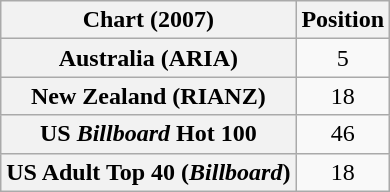<table class="wikitable sortable plainrowheaders" style="text-align:center">
<tr>
<th scope="col">Chart (2007)</th>
<th scope="col">Position</th>
</tr>
<tr>
<th scope="row">Australia (ARIA)</th>
<td>5</td>
</tr>
<tr>
<th scope="row">New Zealand (RIANZ)</th>
<td>18</td>
</tr>
<tr>
<th scope="row">US <em>Billboard</em> Hot 100</th>
<td>46</td>
</tr>
<tr>
<th scope="row">US Adult Top 40 (<em>Billboard</em>)</th>
<td>18</td>
</tr>
</table>
